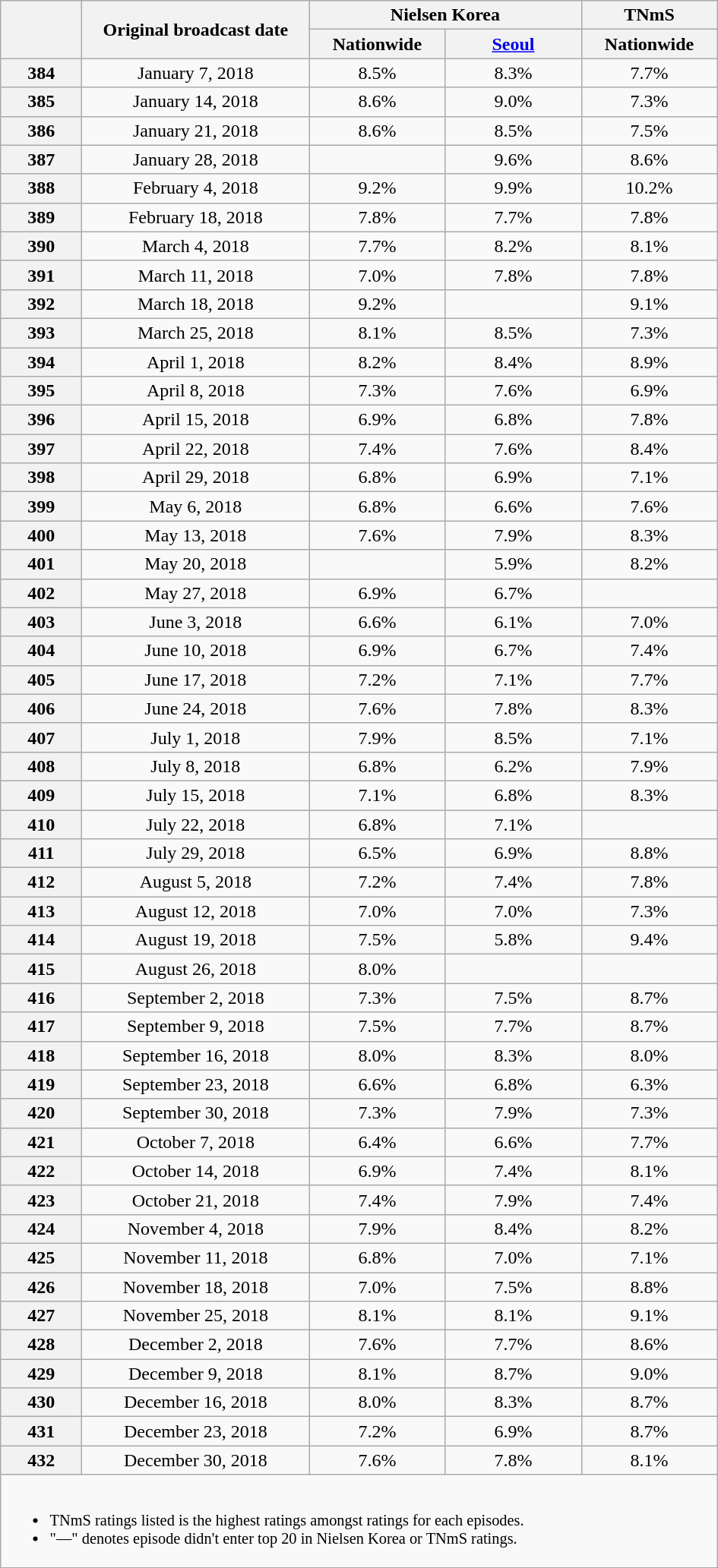<table class="wikitable sortable" style="text-align:center">
<tr>
<th scope="col" rowspan="2" style="width:4em"></th>
<th scope="col" rowspan="2" style="width:12em">Original broadcast date</th>
<th scope="col" colspan="2">Nielsen Korea</th>
<th scope="col">TNmS</th>
</tr>
<tr>
<th scope="col" style="width:7em">Nationwide</th>
<th scope="col" style="width:7em"><a href='#'>Seoul</a></th>
<th scope="col" style="width:7em">Nationwide</th>
</tr>
<tr>
<th scope="col">384</th>
<td>January 7, 2018</td>
<td>8.5% </td>
<td>8.3% </td>
<td>7.7% </td>
</tr>
<tr>
<th scope="col">385</th>
<td>January 14, 2018</td>
<td>8.6% </td>
<td>9.0% </td>
<td>7.3% </td>
</tr>
<tr>
<th scope="col">386</th>
<td>January 21, 2018</td>
<td>8.6% </td>
<td>8.5% </td>
<td>7.5% </td>
</tr>
<tr>
<th scope="col">387</th>
<td>January 28, 2018</td>
<td><strong></strong> </td>
<td>9.6% </td>
<td>8.6% </td>
</tr>
<tr>
<th scope="col">388</th>
<td>February 4, 2018</td>
<td>9.2% </td>
<td>9.9% </td>
<td>10.2% </td>
</tr>
<tr>
<th scope="col">389</th>
<td>February 18, 2018</td>
<td>7.8% </td>
<td>7.7% </td>
<td>7.8% </td>
</tr>
<tr>
<th scope="col">390</th>
<td>March 4, 2018</td>
<td>7.7% </td>
<td>8.2% </td>
<td>8.1% </td>
</tr>
<tr>
<th scope="col">391</th>
<td>March 11, 2018</td>
<td>7.0% </td>
<td>7.8% </td>
<td>7.8% </td>
</tr>
<tr>
<th scope="col">392</th>
<td>March 18, 2018</td>
<td>9.2% </td>
<td><strong></strong> </td>
<td>9.1% </td>
</tr>
<tr>
<th scope="col">393</th>
<td>March 25, 2018</td>
<td>8.1% </td>
<td>8.5% </td>
<td>7.3% </td>
</tr>
<tr>
<th scope="col">394</th>
<td>April 1, 2018</td>
<td>8.2% </td>
<td>8.4% </td>
<td>8.9% </td>
</tr>
<tr>
<th scope="col">395</th>
<td>April 8, 2018</td>
<td>7.3% </td>
<td>7.6% </td>
<td>6.9% </td>
</tr>
<tr>
<th scope="col">396</th>
<td>April 15, 2018</td>
<td>6.9% </td>
<td>6.8% </td>
<td>7.8% </td>
</tr>
<tr>
<th scope="col">397</th>
<td>April 22, 2018</td>
<td>7.4% </td>
<td>7.6% </td>
<td>8.4% </td>
</tr>
<tr>
<th scope="col">398</th>
<td>April 29, 2018</td>
<td>6.8% </td>
<td>6.9% </td>
<td>7.1% </td>
</tr>
<tr>
<th scope="col">399</th>
<td>May 6, 2018</td>
<td>6.8% </td>
<td>6.6% </td>
<td>7.6% </td>
</tr>
<tr>
<th scope="col">400</th>
<td>May 13, 2018</td>
<td>7.6% </td>
<td>7.9% </td>
<td>8.3% </td>
</tr>
<tr>
<th scope="col">401</th>
<td>May 20, 2018</td>
<td><strong></strong> </td>
<td>5.9% </td>
<td>8.2% </td>
</tr>
<tr>
<th scope="col">402</th>
<td>May 27, 2018</td>
<td>6.9% </td>
<td>6.7% </td>
<td><strong></strong> </td>
</tr>
<tr>
<th scope="col">403</th>
<td>June 3, 2018</td>
<td>6.6% </td>
<td>6.1% </td>
<td>7.0% </td>
</tr>
<tr>
<th scope="col">404</th>
<td>June 10, 2018</td>
<td>6.9% </td>
<td>6.7% </td>
<td>7.4% </td>
</tr>
<tr>
<th scope="col">405</th>
<td>June 17, 2018</td>
<td>7.2% </td>
<td>7.1% </td>
<td>7.7% </td>
</tr>
<tr>
<th scope="col">406</th>
<td>June 24, 2018</td>
<td>7.6% </td>
<td>7.8% </td>
<td>8.3% </td>
</tr>
<tr>
<th scope="col">407</th>
<td>July 1, 2018</td>
<td>7.9% </td>
<td>8.5% </td>
<td>7.1% </td>
</tr>
<tr>
<th scope="col">408</th>
<td>July 8, 2018</td>
<td>6.8% </td>
<td>6.2% </td>
<td>7.9% </td>
</tr>
<tr>
<th scope="col">409</th>
<td>July 15, 2018</td>
<td>7.1% </td>
<td>6.8% </td>
<td>8.3% </td>
</tr>
<tr>
<th scope="col">410</th>
<td>July 22, 2018</td>
<td>6.8% </td>
<td>7.1% </td>
<td><strong></strong> </td>
</tr>
<tr>
<th scope="col">411</th>
<td>July 29, 2018</td>
<td>6.5% </td>
<td>6.9% </td>
<td>8.8% </td>
</tr>
<tr>
<th scope="col">412</th>
<td>August 5, 2018</td>
<td>7.2% </td>
<td>7.4% </td>
<td>7.8% </td>
</tr>
<tr>
<th scope="col">413</th>
<td>August 12, 2018</td>
<td>7.0% </td>
<td>7.0% </td>
<td>7.3% </td>
</tr>
<tr>
<th scope="col">414</th>
<td>August 19, 2018</td>
<td>7.5% </td>
<td>5.8% </td>
<td>9.4% </td>
</tr>
<tr>
<th scope="col">415</th>
<td>August 26, 2018</td>
<td>8.0% </td>
<td><strong></strong> </td>
<td></td>
</tr>
<tr>
<th scope="col">416</th>
<td>September 2, 2018</td>
<td>7.3% </td>
<td>7.5% </td>
<td>8.7% </td>
</tr>
<tr>
<th scope="col">417</th>
<td>September 9, 2018</td>
<td>7.5% </td>
<td>7.7% </td>
<td>8.7% </td>
</tr>
<tr>
<th scope="col">418</th>
<td>September 16, 2018</td>
<td>8.0% </td>
<td>8.3% </td>
<td>8.0% </td>
</tr>
<tr>
<th scope="col">419</th>
<td>September 23, 2018</td>
<td>6.6% </td>
<td>6.8% </td>
<td>6.3% </td>
</tr>
<tr>
<th scope="col">420</th>
<td>September 30, 2018</td>
<td>7.3% </td>
<td>7.9% </td>
<td>7.3% </td>
</tr>
<tr>
<th scope="col">421</th>
<td>October 7, 2018</td>
<td>6.4% </td>
<td>6.6% </td>
<td>7.7% </td>
</tr>
<tr>
<th scope="col">422</th>
<td>October 14, 2018</td>
<td>6.9% </td>
<td>7.4% </td>
<td>8.1% </td>
</tr>
<tr>
<th scope="col">423</th>
<td>October 21, 2018</td>
<td>7.4% </td>
<td>7.9% </td>
<td>7.4% </td>
</tr>
<tr>
<th scope="col">424</th>
<td>November 4, 2018</td>
<td>7.9% </td>
<td>8.4% </td>
<td>8.2% </td>
</tr>
<tr>
<th scope="col">425</th>
<td>November 11, 2018</td>
<td>6.8% </td>
<td>7.0% </td>
<td>7.1% </td>
</tr>
<tr>
<th scope="col">426</th>
<td>November 18, 2018</td>
<td>7.0% </td>
<td>7.5% </td>
<td>8.8% </td>
</tr>
<tr>
<th scope="col">427</th>
<td>November 25, 2018</td>
<td>8.1% </td>
<td>8.1% </td>
<td>9.1% </td>
</tr>
<tr>
<th scope="col">428</th>
<td>December 2, 2018</td>
<td>7.6% </td>
<td>7.7% </td>
<td>8.6% </td>
</tr>
<tr>
<th scope="col">429</th>
<td>December 9, 2018</td>
<td>8.1% </td>
<td>8.7% </td>
<td>9.0% </td>
</tr>
<tr>
<th scope="col">430</th>
<td>December 16, 2018</td>
<td>8.0% </td>
<td>8.3% </td>
<td>8.7% </td>
</tr>
<tr>
<th scope="col">431</th>
<td>December 23, 2018</td>
<td>7.2% </td>
<td>6.9% </td>
<td>8.7% </td>
</tr>
<tr>
<th scope="col">432</th>
<td>December 30, 2018</td>
<td>7.6% </td>
<td>7.8% </td>
<td>8.1% </td>
</tr>
<tr>
<td colspan="5" style="font-size:85%; text-align:left"><br><ul><li>TNmS ratings listed is the highest ratings amongst ratings for each episodes.</li><li>"—" denotes episode didn't enter top 20 in Nielsen Korea or TNmS ratings.</li></ul></td>
</tr>
<tr>
</tr>
</table>
